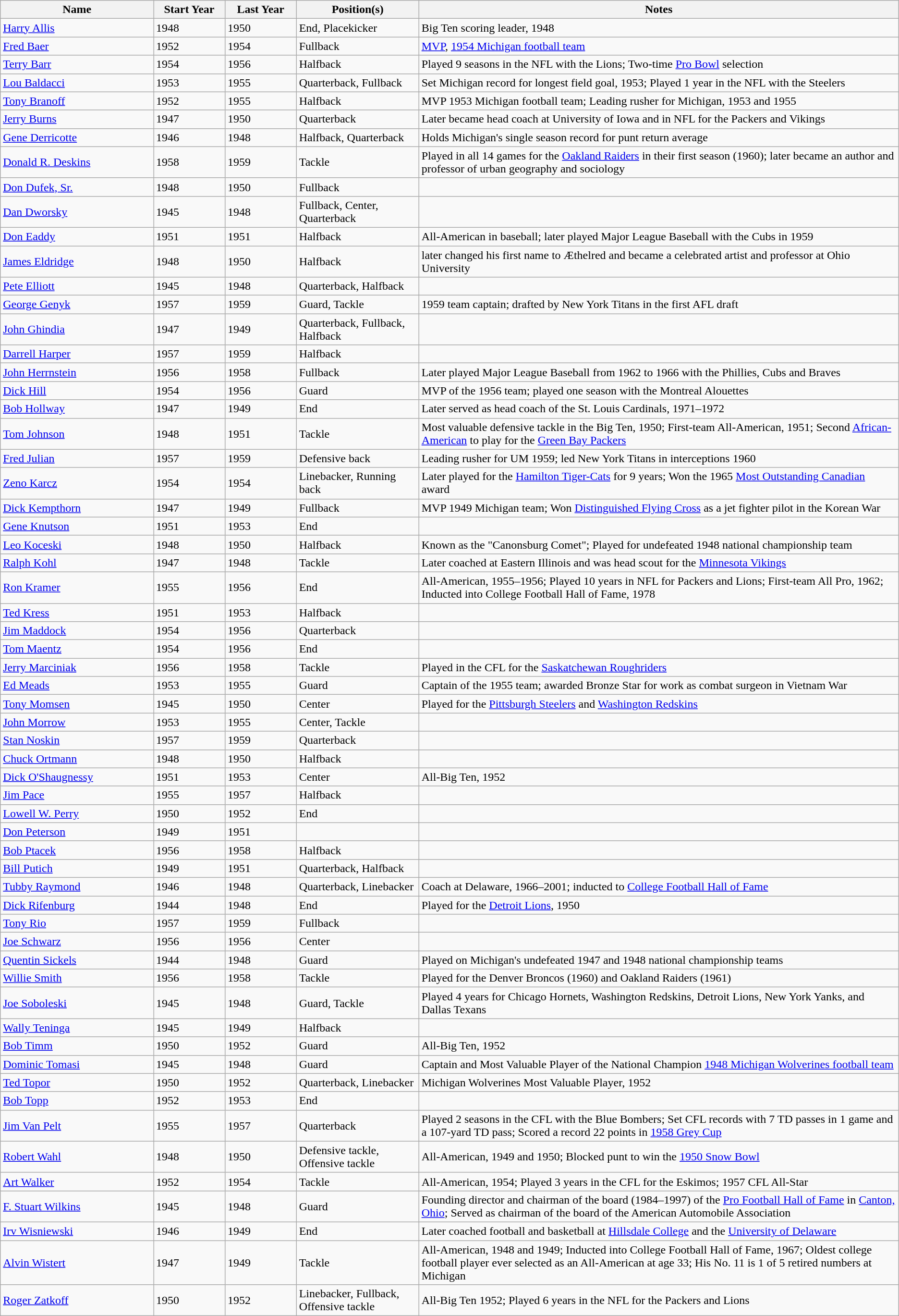<table class="wikitable sortable">
<tr>
<th bgcolor="#F8E616" width="15%">Name</th>
<th bgcolor="#F8E616" width="7%">Start Year</th>
<th bgcolor="#F8E616" width="7%">Last Year</th>
<th bgcolor="#F8E616" width="12%">Position(s)</th>
<th bgcolor="#F8E616" width="47%" class="unsortable">Notes</th>
</tr>
<tr>
<td><a href='#'>Harry Allis</a></td>
<td>1948</td>
<td>1950</td>
<td>End, Placekicker</td>
<td>Big Ten scoring leader, 1948</td>
</tr>
<tr>
<td><a href='#'>Fred Baer</a></td>
<td>1952</td>
<td>1954</td>
<td>Fullback</td>
<td><a href='#'>MVP</a>, <a href='#'>1954 Michigan football team</a></td>
</tr>
<tr>
<td><a href='#'>Terry Barr</a></td>
<td>1954</td>
<td>1956</td>
<td>Halfback</td>
<td>Played 9 seasons in the NFL with the Lions; Two-time <a href='#'>Pro Bowl</a> selection</td>
</tr>
<tr>
<td><a href='#'>Lou Baldacci</a></td>
<td>1953</td>
<td>1955</td>
<td>Quarterback, Fullback</td>
<td>Set Michigan record for longest field goal, 1953; Played 1 year in the NFL with the Steelers</td>
</tr>
<tr>
<td><a href='#'>Tony Branoff</a></td>
<td>1952</td>
<td>1955</td>
<td>Halfback</td>
<td>MVP 1953 Michigan football team; Leading rusher for Michigan, 1953 and 1955</td>
</tr>
<tr>
<td><a href='#'>Jerry Burns</a></td>
<td>1947</td>
<td>1950</td>
<td>Quarterback</td>
<td>Later became head coach at University of Iowa and in NFL for the Packers and Vikings</td>
</tr>
<tr>
<td><a href='#'>Gene Derricotte</a></td>
<td>1946</td>
<td>1948</td>
<td>Halfback, Quarterback</td>
<td>Holds Michigan's single season record for punt return average</td>
</tr>
<tr>
<td><a href='#'>Donald R. Deskins</a></td>
<td>1958</td>
<td>1959</td>
<td>Tackle</td>
<td>Played in all 14 games for the <a href='#'>Oakland Raiders</a> in their first season (1960); later became an author and professor of urban geography and sociology</td>
</tr>
<tr>
<td><a href='#'>Don Dufek, Sr.</a></td>
<td>1948</td>
<td>1950</td>
<td>Fullback</td>
<td></td>
</tr>
<tr>
<td><a href='#'>Dan Dworsky</a></td>
<td>1945</td>
<td>1948</td>
<td>Fullback, Center, Quarterback</td>
<td></td>
</tr>
<tr>
<td><a href='#'>Don Eaddy</a></td>
<td>1951</td>
<td>1951</td>
<td>Halfback</td>
<td>All-American in baseball; later played Major League Baseball with the Cubs in 1959</td>
</tr>
<tr>
<td><a href='#'>James Eldridge</a></td>
<td>1948</td>
<td>1950</td>
<td>Halfback</td>
<td>later changed his first name to Æthelred and became a celebrated artist and professor at Ohio University</td>
</tr>
<tr>
<td><a href='#'>Pete Elliott</a></td>
<td>1945</td>
<td>1948</td>
<td>Quarterback, Halfback</td>
<td></td>
</tr>
<tr>
<td><a href='#'>George Genyk</a></td>
<td>1957</td>
<td>1959</td>
<td>Guard, Tackle</td>
<td>1959 team captain; drafted by New York Titans in the first AFL draft</td>
</tr>
<tr>
<td><a href='#'>John Ghindia</a></td>
<td>1947</td>
<td>1949</td>
<td>Quarterback, Fullback, Halfback</td>
<td></td>
</tr>
<tr ||>
<td><a href='#'>Darrell Harper</a></td>
<td>1957</td>
<td>1959</td>
<td>Halfback</td>
<td></td>
</tr>
<tr>
<td><a href='#'>John Herrnstein</a></td>
<td>1956</td>
<td>1958</td>
<td>Fullback</td>
<td>Later played Major League Baseball from 1962 to 1966 with the Phillies, Cubs and Braves</td>
</tr>
<tr>
<td><a href='#'>Dick Hill</a></td>
<td>1954</td>
<td>1956</td>
<td>Guard</td>
<td>MVP of the 1956 team; played one season with the Montreal Alouettes</td>
</tr>
<tr>
<td><a href='#'>Bob Hollway</a></td>
<td>1947</td>
<td>1949</td>
<td>End</td>
<td>Later served as head coach of the St. Louis Cardinals, 1971–1972</td>
</tr>
<tr>
<td><a href='#'>Tom Johnson</a></td>
<td>1948</td>
<td>1951</td>
<td>Tackle</td>
<td>Most valuable defensive tackle in the Big Ten, 1950; First-team All-American, 1951; Second <a href='#'>African-American</a> to play for the <a href='#'>Green Bay Packers</a></td>
</tr>
<tr>
<td><a href='#'>Fred Julian</a></td>
<td>1957</td>
<td>1959</td>
<td>Defensive back</td>
<td>Leading rusher for UM 1959; led New York Titans in interceptions 1960</td>
</tr>
<tr>
<td><a href='#'>Zeno Karcz</a></td>
<td>1954</td>
<td>1954</td>
<td>Linebacker, Running back</td>
<td>Later played for the <a href='#'>Hamilton Tiger-Cats</a> for 9 years; Won the 1965 <a href='#'>Most Outstanding Canadian</a> award</td>
</tr>
<tr>
<td><a href='#'>Dick Kempthorn</a></td>
<td>1947</td>
<td>1949</td>
<td>Fullback</td>
<td>MVP 1949 Michigan team; Won <a href='#'>Distinguished Flying Cross</a> as a jet fighter pilot in the Korean War</td>
</tr>
<tr>
<td><a href='#'>Gene Knutson</a></td>
<td>1951</td>
<td>1953</td>
<td>End</td>
<td></td>
</tr>
<tr>
<td><a href='#'>Leo Koceski</a></td>
<td>1948</td>
<td>1950</td>
<td>Halfback</td>
<td>Known as the "Canonsburg Comet"; Played for undefeated 1948 national championship team</td>
</tr>
<tr>
<td><a href='#'>Ralph Kohl</a></td>
<td>1947</td>
<td>1948</td>
<td>Tackle</td>
<td>Later coached at Eastern Illinois and was head scout for the <a href='#'>Minnesota Vikings</a></td>
</tr>
<tr>
<td><a href='#'>Ron Kramer</a></td>
<td>1955</td>
<td>1956</td>
<td>End</td>
<td>All-American, 1955–1956; Played 10 years in NFL for Packers and Lions; First-team All Pro, 1962; Inducted into College Football Hall of Fame, 1978</td>
</tr>
<tr>
<td><a href='#'>Ted Kress</a></td>
<td>1951</td>
<td>1953</td>
<td>Halfback</td>
<td></td>
</tr>
<tr>
<td><a href='#'>Jim Maddock</a></td>
<td>1954</td>
<td>1956</td>
<td>Quarterback</td>
</tr>
<tr>
<td><a href='#'>Tom Maentz</a></td>
<td>1954</td>
<td>1956</td>
<td>End</td>
<td></td>
</tr>
<tr>
<td><a href='#'>Jerry Marciniak</a></td>
<td>1956</td>
<td>1958</td>
<td>Tackle</td>
<td>Played in the CFL for the <a href='#'>Saskatchewan Roughriders</a></td>
</tr>
<tr>
<td><a href='#'>Ed Meads</a></td>
<td>1953</td>
<td>1955</td>
<td>Guard</td>
<td>Captain of the 1955 team; awarded Bronze Star for work as combat surgeon in Vietnam War</td>
</tr>
<tr>
<td><a href='#'>Tony Momsen</a></td>
<td>1945</td>
<td>1950</td>
<td>Center</td>
<td>Played for the <a href='#'>Pittsburgh Steelers</a> and <a href='#'>Washington Redskins</a></td>
</tr>
<tr>
<td><a href='#'>John Morrow</a></td>
<td>1953</td>
<td>1955</td>
<td>Center, Tackle</td>
<td></td>
</tr>
<tr>
<td><a href='#'>Stan Noskin</a></td>
<td>1957</td>
<td>1959</td>
<td>Quarterback</td>
<td></td>
</tr>
<tr>
<td><a href='#'>Chuck Ortmann</a></td>
<td>1948</td>
<td>1950</td>
<td>Halfback</td>
<td></td>
</tr>
<tr>
<td><a href='#'>Dick O'Shaugnessy</a></td>
<td>1951</td>
<td>1953</td>
<td>Center</td>
<td>All-Big Ten, 1952</td>
</tr>
<tr>
<td><a href='#'>Jim Pace</a></td>
<td>1955</td>
<td>1957</td>
<td>Halfback</td>
<td></td>
</tr>
<tr>
<td><a href='#'>Lowell W. Perry</a></td>
<td>1950</td>
<td>1952</td>
<td>End</td>
<td></td>
</tr>
<tr>
<td><a href='#'>Don Peterson</a></td>
<td>1949</td>
<td>1951</td>
<td></td>
<td></td>
</tr>
<tr>
<td><a href='#'>Bob Ptacek</a></td>
<td>1956</td>
<td>1958</td>
<td>Halfback</td>
<td></td>
</tr>
<tr>
<td><a href='#'>Bill Putich</a></td>
<td>1949</td>
<td>1951</td>
<td>Quarterback, Halfback</td>
<td></td>
</tr>
<tr>
<td><a href='#'>Tubby Raymond</a></td>
<td>1946</td>
<td>1948</td>
<td>Quarterback, Linebacker</td>
<td>Coach at Delaware, 1966–2001; inducted to <a href='#'>College Football Hall of Fame</a></td>
</tr>
<tr>
<td><a href='#'>Dick Rifenburg</a></td>
<td>1944</td>
<td>1948</td>
<td>End</td>
<td>Played for the <a href='#'>Detroit Lions</a>, 1950</td>
</tr>
<tr>
<td><a href='#'>Tony Rio</a></td>
<td>1957</td>
<td>1959</td>
<td>Fullback</td>
<td></td>
</tr>
<tr>
<td><a href='#'>Joe Schwarz</a></td>
<td>1956</td>
<td>1956</td>
<td>Center</td>
<td></td>
</tr>
<tr>
<td><a href='#'>Quentin Sickels</a></td>
<td>1944</td>
<td>1948</td>
<td>Guard</td>
<td>Played on Michigan's undefeated 1947 and 1948 national championship teams</td>
</tr>
<tr>
<td><a href='#'>Willie Smith</a></td>
<td>1956</td>
<td>1958</td>
<td>Tackle</td>
<td>Played for the Denver Broncos (1960) and Oakland Raiders (1961)</td>
</tr>
<tr>
<td><a href='#'>Joe Soboleski</a></td>
<td>1945</td>
<td>1948</td>
<td>Guard, Tackle</td>
<td>Played 4 years for Chicago Hornets, Washington Redskins, Detroit Lions, New York Yanks, and  Dallas Texans</td>
</tr>
<tr>
<td><a href='#'>Wally Teninga</a></td>
<td>1945</td>
<td>1949</td>
<td>Halfback</td>
<td></td>
</tr>
<tr>
<td><a href='#'>Bob Timm</a></td>
<td>1950</td>
<td>1952</td>
<td>Guard</td>
<td>All-Big Ten, 1952</td>
</tr>
<tr>
<td><a href='#'>Dominic Tomasi</a></td>
<td>1945</td>
<td>1948</td>
<td>Guard</td>
<td>Captain and Most Valuable Player of the National Champion <a href='#'>1948 Michigan Wolverines football team</a></td>
</tr>
<tr>
<td><a href='#'>Ted Topor</a></td>
<td>1950</td>
<td>1952</td>
<td>Quarterback, Linebacker</td>
<td>Michigan Wolverines Most Valuable Player, 1952</td>
</tr>
<tr>
<td><a href='#'>Bob Topp</a></td>
<td>1952</td>
<td>1953</td>
<td>End</td>
<td></td>
</tr>
<tr>
<td><a href='#'>Jim Van Pelt</a></td>
<td>1955</td>
<td>1957</td>
<td>Quarterback</td>
<td>Played 2 seasons in the CFL with the Blue Bombers; Set CFL records with 7 TD passes in 1 game and a 107-yard TD pass; Scored a record 22 points in <a href='#'>1958 Grey Cup</a></td>
</tr>
<tr>
<td><a href='#'>Robert Wahl</a></td>
<td>1948</td>
<td>1950</td>
<td>Defensive tackle, Offensive tackle</td>
<td>All-American, 1949 and 1950; Blocked punt to win the <a href='#'>1950 Snow Bowl</a></td>
</tr>
<tr>
<td><a href='#'>Art Walker</a></td>
<td>1952</td>
<td>1954</td>
<td>Tackle</td>
<td>All-American, 1954; Played 3 years in the CFL for the Eskimos; 1957 CFL All-Star</td>
</tr>
<tr>
<td><a href='#'>F. Stuart Wilkins</a></td>
<td>1945</td>
<td>1948</td>
<td>Guard</td>
<td>Founding director and chairman of the board (1984–1997) of the <a href='#'>Pro Football Hall of Fame</a> in <a href='#'>Canton, Ohio</a>; Served as chairman of the board of the American Automobile Association</td>
</tr>
<tr>
<td><a href='#'>Irv Wisniewski</a></td>
<td>1946</td>
<td>1949</td>
<td>End</td>
<td>Later coached football and basketball at <a href='#'>Hillsdale College</a> and the <a href='#'>University of Delaware</a></td>
</tr>
<tr>
<td><a href='#'>Alvin Wistert</a></td>
<td>1947</td>
<td>1949</td>
<td>Tackle</td>
<td>All-American, 1948 and 1949; Inducted into College Football Hall of Fame, 1967; Oldest college football player ever selected as an All-American at age 33; His No. 11 is 1 of 5 retired numbers at Michigan</td>
</tr>
<tr>
<td><a href='#'>Roger Zatkoff</a></td>
<td>1950</td>
<td>1952</td>
<td>Linebacker, Fullback, Offensive tackle</td>
<td>All-Big Ten 1952; Played 6 years in the NFL for the Packers and Lions</td>
</tr>
</table>
